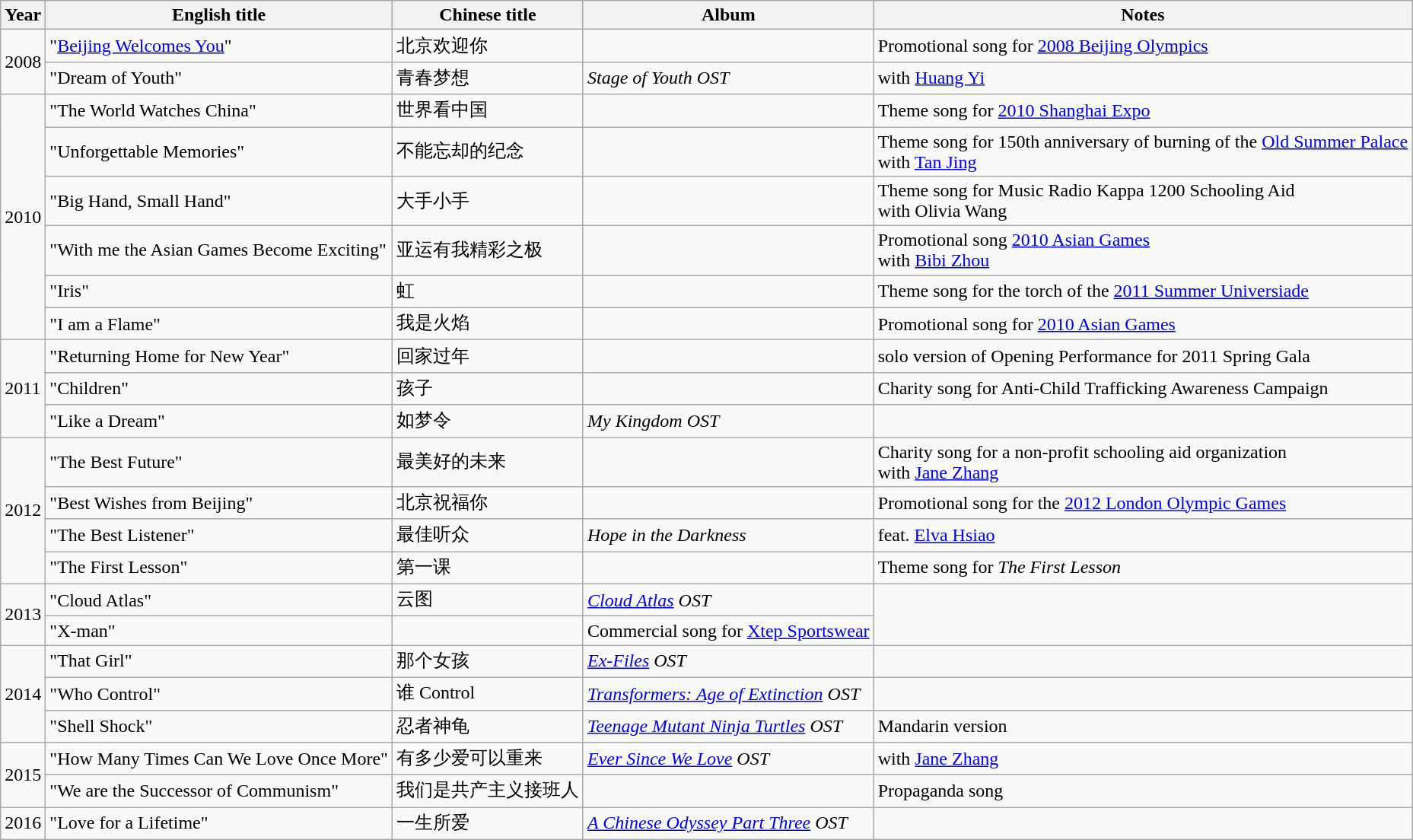<table class="wikitable">
<tr>
<th>Year</th>
<th>English title</th>
<th>Chinese title</th>
<th>Album</th>
<th>Notes</th>
</tr>
<tr>
<td rowspan="2">2008</td>
<td>"<a href='#'>Beijing Welcomes You</a>"</td>
<td>北京欢迎你</td>
<td></td>
<td align="left">Promotional song for <a href='#'>2008 Beijing Olympics</a></td>
</tr>
<tr>
<td>"Dream of Youth"</td>
<td>青春梦想</td>
<td><em>Stage of Youth OST</em></td>
<td>with <a href='#'>Huang Yi</a></td>
</tr>
<tr>
<td rowspan="6">2010</td>
<td>"The World Watches China"</td>
<td>世界看中国</td>
<td></td>
<td>Theme song for <a href='#'>2010 Shanghai Expo</a></td>
</tr>
<tr>
<td>"Unforgettable Memories"</td>
<td>不能忘却的纪念</td>
<td></td>
<td>Theme song for 150th anniversary of burning of the <a href='#'>Old Summer Palace</a><br>with <a href='#'>Tan Jing</a></td>
</tr>
<tr>
<td>"Big Hand, Small Hand"</td>
<td>大手小手</td>
<td></td>
<td>Theme song for Music Radio Kappa 1200 Schooling Aid<br>with Olivia Wang</td>
</tr>
<tr>
<td>"With me the Asian Games Become Exciting"</td>
<td>亚运有我精彩之极</td>
<td></td>
<td>Promotional song <a href='#'>2010 Asian Games</a><br>with <a href='#'>Bibi Zhou</a></td>
</tr>
<tr>
<td>"Iris"</td>
<td>虹</td>
<td></td>
<td>Theme song for the torch of the <a href='#'>2011 Summer Universiade</a></td>
</tr>
<tr>
<td>"I am a Flame"</td>
<td>我是火焰</td>
<td></td>
<td>Promotional song for <a href='#'>2010 Asian Games</a></td>
</tr>
<tr>
<td rowspan="3">2011</td>
<td>"Returning Home for New Year"</td>
<td>回家过年</td>
<td></td>
<td>solo version of Opening Performance for 2011 Spring Gala</td>
</tr>
<tr>
<td>"Children"</td>
<td>孩子</td>
<td></td>
<td>Charity song for Anti-Child Trafficking Awareness Campaign</td>
</tr>
<tr>
<td>"Like a Dream"</td>
<td>如梦令</td>
<td><em>My Kingdom OST</em></td>
<td></td>
</tr>
<tr>
<td rowspan="4">2012</td>
<td>"The Best Future"</td>
<td>最美好的未来</td>
<td></td>
<td>Charity song for a non-profit schooling aid organization<br>with <a href='#'>Jane Zhang</a></td>
</tr>
<tr>
<td>"Best Wishes from Beijing"</td>
<td>北京祝福你</td>
<td></td>
<td>Promotional song for the <a href='#'>2012 London Olympic Games</a></td>
</tr>
<tr>
<td>"The Best Listener"</td>
<td>最佳听众</td>
<td><em>Hope in the Darkness</em></td>
<td>feat. <a href='#'>Elva Hsiao</a></td>
</tr>
<tr>
<td>"The First Lesson"</td>
<td>第一课</td>
<td></td>
<td>Theme song for <em>The First Lesson</em></td>
</tr>
<tr>
<td rowspan="2">2013</td>
<td>"Cloud Atlas"</td>
<td>云图</td>
<td><em><a href='#'>Cloud Atlas</a> OST</em></td>
<td rowspan="2"></td>
</tr>
<tr>
<td>"X-man"</td>
<td></td>
<td>Commercial song for <a href='#'>Xtep Sportswear</a></td>
</tr>
<tr>
<td rowspan="3">2014</td>
<td>"That Girl"</td>
<td>那个女孩</td>
<td><em><a href='#'>Ex-Files</a> OST </em></td>
<td></td>
</tr>
<tr>
<td>"Who Control"</td>
<td>谁 Control</td>
<td><em><a href='#'>Transformers: Age of Extinction</a> OST</em></td>
<td></td>
</tr>
<tr>
<td>"Shell Shock"</td>
<td>忍者神龟</td>
<td><em><a href='#'>Teenage Mutant Ninja Turtles</a> OST  </em></td>
<td>Mandarin version</td>
</tr>
<tr>
<td rowspan="2">2015</td>
<td>"How Many Times Can We Love Once More"</td>
<td>有多少爱可以重来</td>
<td><em><a href='#'>Ever Since We Love</a> OST</em></td>
<td>with <a href='#'>Jane Zhang</a></td>
</tr>
<tr>
<td>"We are the Successor of Communism"</td>
<td>我们是共产主义接班人</td>
<td></td>
<td>Propaganda song</td>
</tr>
<tr>
<td>2016</td>
<td>"Love for a Lifetime"</td>
<td>一生所爱</td>
<td><em><a href='#'>A Chinese Odyssey Part Three</a> OST</em></td>
<td></td>
</tr>
</table>
